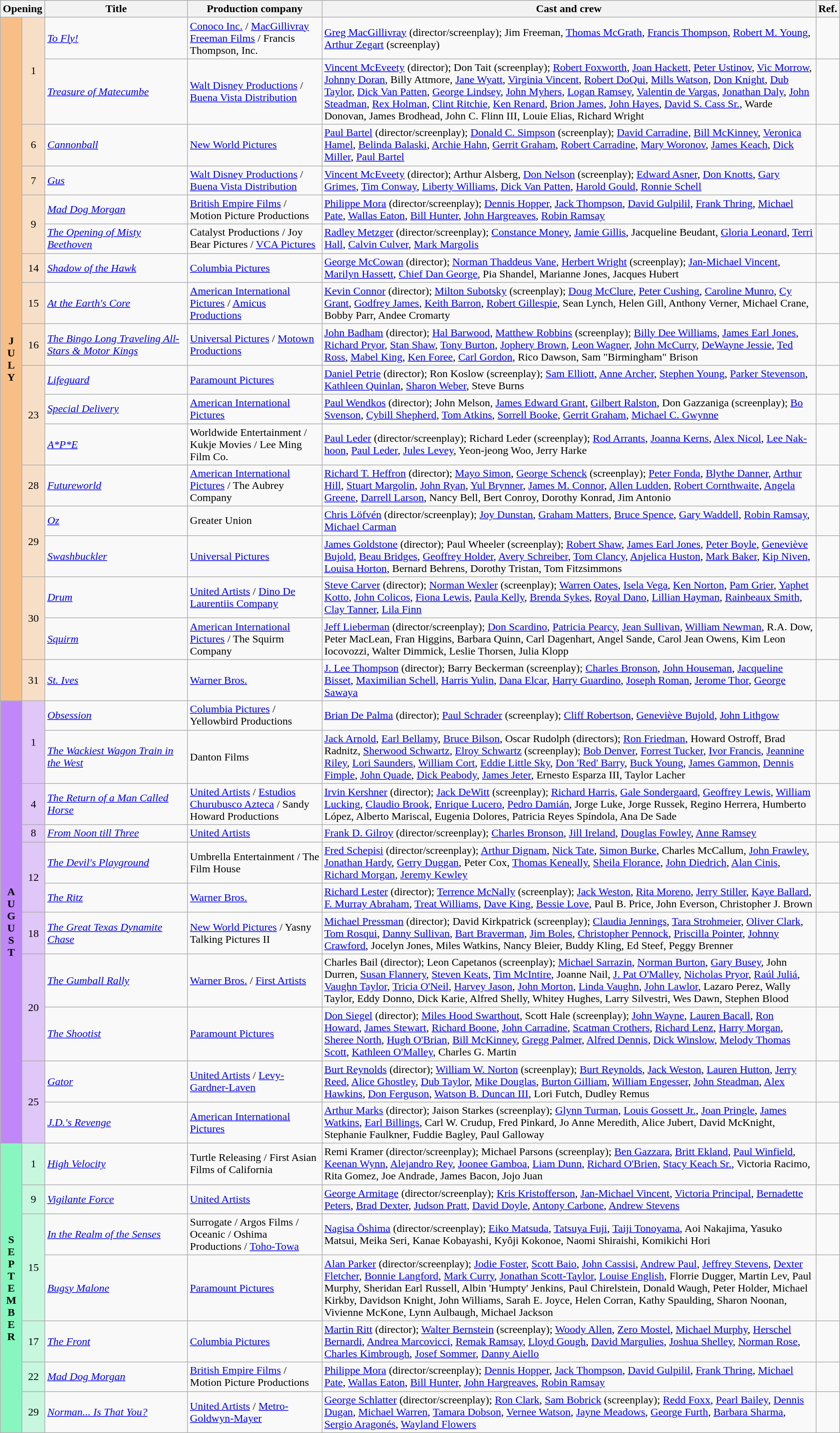<table class="wikitable sortable">
<tr style="background:#b0e0e6; text-align:center;">
<th colspan="2">Opening</th>
<th style="width:17%;">Title</th>
<th style="width:16%;">Production company</th>
<th>Cast and crew</th>
<th class="unsortable">Ref.</th>
</tr>
<tr>
<th rowspan="18" style="text-align:center; background:#f7bf87;"><strong>J<br>U<br>L<br>Y</strong></th>
<td rowspan="2" style="text-align:center; background:#f7dfc7;">1</td>
<td><em><a href='#'>To Fly!</a></em></td>
<td><a href='#'>Conoco Inc.</a> / <a href='#'>MacGillivray Freeman Films</a> / Francis Thompson, Inc.</td>
<td><a href='#'>Greg MacGillivray</a> (director/screenplay); Jim Freeman, <a href='#'>Thomas McGrath</a>, <a href='#'>Francis Thompson</a>, <a href='#'>Robert M. Young</a>, <a href='#'>Arthur Zegart</a> (screenplay)</td>
<td></td>
</tr>
<tr>
<td><em><a href='#'>Treasure of Matecumbe</a></em></td>
<td><a href='#'>Walt Disney Productions</a> / <a href='#'>Buena Vista Distribution</a></td>
<td><a href='#'>Vincent McEveety</a> (director); Don Tait (screenplay); <a href='#'>Robert Foxworth</a>, <a href='#'>Joan Hackett</a>, <a href='#'>Peter Ustinov</a>, <a href='#'>Vic Morrow</a>, <a href='#'>Johnny Doran</a>, Billy Attmore, <a href='#'>Jane Wyatt</a>, <a href='#'>Virginia Vincent</a>, <a href='#'>Robert DoQui</a>, <a href='#'>Mills Watson</a>, <a href='#'>Don Knight</a>, <a href='#'>Dub Taylor</a>, <a href='#'>Dick Van Patten</a>, <a href='#'>George Lindsey</a>, <a href='#'>John Myhers</a>, <a href='#'>Logan Ramsey</a>, <a href='#'>Valentin de Vargas</a>, <a href='#'>Jonathan Daly</a>, <a href='#'>John Steadman</a>, <a href='#'>Rex Holman</a>, <a href='#'>Clint Ritchie</a>, <a href='#'>Ken Renard</a>, <a href='#'>Brion James</a>, <a href='#'>John Hayes</a>, <a href='#'>David S. Cass Sr.</a>, Warde Donovan, James Brodhead, John C. Flinn III, Louie Elias, Richard Wright</td>
<td></td>
</tr>
<tr>
<td style="text-align:center; background:#f7dfc7;">6</td>
<td><em><a href='#'>Cannonball</a></em></td>
<td><a href='#'>New World Pictures</a></td>
<td><a href='#'>Paul Bartel</a> (director/screenplay); <a href='#'>Donald C. Simpson</a> (screenplay); <a href='#'>David Carradine</a>, <a href='#'>Bill McKinney</a>, <a href='#'>Veronica Hamel</a>, <a href='#'>Belinda Balaski</a>, <a href='#'>Archie Hahn</a>, <a href='#'>Gerrit Graham</a>, <a href='#'>Robert Carradine</a>, <a href='#'>Mary Woronov</a>, <a href='#'>James Keach</a>, <a href='#'>Dick Miller</a>, <a href='#'>Paul Bartel</a></td>
<td></td>
</tr>
<tr>
<td style="text-align:center; background:#f7dfc7;">7</td>
<td><em><a href='#'>Gus</a></em></td>
<td><a href='#'>Walt Disney Productions</a> / <a href='#'>Buena Vista Distribution</a></td>
<td><a href='#'>Vincent McEveety</a> (director); Arthur Alsberg, <a href='#'>Don Nelson</a> (screenplay); <a href='#'>Edward Asner</a>, <a href='#'>Don Knotts</a>, <a href='#'>Gary Grimes</a>, <a href='#'>Tim Conway</a>, <a href='#'>Liberty Williams</a>, <a href='#'>Dick Van Patten</a>, <a href='#'>Harold Gould</a>, <a href='#'>Ronnie Schell</a></td>
<td></td>
</tr>
<tr>
<td rowspan="2" style="text-align:center; background:#f7dfc7;">9</td>
<td><em><a href='#'>Mad Dog Morgan</a></em></td>
<td><a href='#'>British Empire Films</a> / Motion Picture Productions</td>
<td><a href='#'>Philippe Mora</a> (director/screenplay); <a href='#'>Dennis Hopper</a>, <a href='#'>Jack Thompson</a>, <a href='#'>David Gulpilil</a>, <a href='#'>Frank Thring</a>, <a href='#'>Michael Pate</a>, <a href='#'>Wallas Eaton</a>, <a href='#'>Bill Hunter</a>, <a href='#'>John Hargreaves</a>, <a href='#'>Robin Ramsay</a></td>
<td></td>
</tr>
<tr>
<td><em><a href='#'>The Opening of Misty Beethoven</a></em></td>
<td>Catalyst Productions / Joy Bear Pictures / <a href='#'>VCA Pictures</a></td>
<td><a href='#'>Radley Metzger</a> (director/screenplay); <a href='#'>Constance Money</a>, <a href='#'>Jamie Gillis</a>, Jacqueline Beudant, <a href='#'>Gloria Leonard</a>, <a href='#'>Terri Hall</a>, <a href='#'>Calvin Culver</a>, <a href='#'>Mark Margolis</a></td>
<td></td>
</tr>
<tr>
<td style="text-align:center; background:#f7dfc7;">14</td>
<td><em><a href='#'>Shadow of the Hawk</a></em></td>
<td><a href='#'>Columbia Pictures</a></td>
<td><a href='#'>George McCowan</a> (director); <a href='#'>Norman Thaddeus Vane</a>, <a href='#'>Herbert Wright</a> (screenplay); <a href='#'>Jan-Michael Vincent</a>, <a href='#'>Marilyn Hassett</a>, <a href='#'>Chief Dan George</a>, Pia Shandel, Marianne Jones, Jacques Hubert</td>
<td></td>
</tr>
<tr>
<td style="text-align:center; background:#f7dfc7;">15</td>
<td><em><a href='#'>At the Earth's Core</a></em></td>
<td><a href='#'>American International Pictures</a> / <a href='#'>Amicus Productions</a></td>
<td><a href='#'>Kevin Connor</a> (director); <a href='#'>Milton Subotsky</a> (screenplay); <a href='#'>Doug McClure</a>, <a href='#'>Peter Cushing</a>, <a href='#'>Caroline Munro</a>, <a href='#'>Cy Grant</a>, <a href='#'>Godfrey James</a>, <a href='#'>Keith Barron</a>, <a href='#'>Robert Gillespie</a>, Sean Lynch, Helen Gill, Anthony Verner, Michael Crane, Bobby Parr, Andee Cromarty</td>
<td></td>
</tr>
<tr>
<td style="text-align:center; background:#f7dfc7;">16</td>
<td><em><a href='#'>The Bingo Long Traveling All-Stars & Motor Kings</a></em></td>
<td><a href='#'>Universal Pictures</a> / <a href='#'>Motown Productions</a></td>
<td><a href='#'>John Badham</a> (director); <a href='#'>Hal Barwood</a>, <a href='#'>Matthew Robbins</a> (screenplay); <a href='#'>Billy Dee Williams</a>, <a href='#'>James Earl Jones</a>, <a href='#'>Richard Pryor</a>, <a href='#'>Stan Shaw</a>, <a href='#'>Tony Burton</a>, <a href='#'>Jophery Brown</a>, <a href='#'>Leon Wagner</a>, <a href='#'>John McCurry</a>, <a href='#'>DeWayne Jessie</a>, <a href='#'>Ted Ross</a>, <a href='#'>Mabel King</a>, <a href='#'>Ken Foree</a>, <a href='#'>Carl Gordon</a>, Rico Dawson, Sam "Birmingham" Brison</td>
<td></td>
</tr>
<tr>
<td rowspan="3" style="text-align:center; background:#f7dfc7;">23</td>
<td><em><a href='#'>Lifeguard</a></em></td>
<td><a href='#'>Paramount Pictures</a></td>
<td><a href='#'>Daniel Petrie</a> (director); Ron Koslow (screenplay); <a href='#'>Sam Elliott</a>, <a href='#'>Anne Archer</a>, <a href='#'>Stephen Young</a>, <a href='#'>Parker Stevenson</a>, <a href='#'>Kathleen Quinlan</a>, <a href='#'>Sharon Weber</a>, Steve Burns</td>
<td></td>
</tr>
<tr>
<td><em><a href='#'>Special Delivery</a></em></td>
<td><a href='#'>American International Pictures</a></td>
<td><a href='#'>Paul Wendkos</a> (director); John Melson, <a href='#'>James Edward Grant</a>, <a href='#'>Gilbert Ralston</a>, Don Gazzaniga (screenplay); <a href='#'>Bo Svenson</a>, <a href='#'>Cybill Shepherd</a>, <a href='#'>Tom Atkins</a>, <a href='#'>Sorrell Booke</a>, <a href='#'>Gerrit Graham</a>, <a href='#'>Michael C. Gwynne</a></td>
<td></td>
</tr>
<tr>
<td><em><a href='#'>A*P*E</a></em></td>
<td>Worldwide Entertainment / Kukje Movies / Lee Ming Film Co.</td>
<td><a href='#'>Paul Leder</a> (director/screenplay); Richard Leder (screenplay); <a href='#'>Rod Arrants</a>, <a href='#'>Joanna Kerns</a>, <a href='#'>Alex Nicol</a>, <a href='#'>Lee Nak-hoon</a>, <a href='#'>Paul Leder</a>, <a href='#'>Jules Levey</a>, Yeon-jeong Woo, Jerry Harke</td>
<td></td>
</tr>
<tr>
<td style="text-align:center; background:#f7dfc7;">28</td>
<td><em><a href='#'>Futureworld</a></em></td>
<td><a href='#'>American International Pictures</a> / The Aubrey Company</td>
<td><a href='#'>Richard T. Heffron</a> (director); <a href='#'>Mayo Simon</a>, <a href='#'>George Schenck</a> (screenplay); <a href='#'>Peter Fonda</a>, <a href='#'>Blythe Danner</a>, <a href='#'>Arthur Hill</a>, <a href='#'>Stuart Margolin</a>, <a href='#'>John Ryan</a>, <a href='#'>Yul Brynner</a>, <a href='#'>James M. Connor</a>, <a href='#'>Allen Ludden</a>, <a href='#'>Robert Cornthwaite</a>, <a href='#'>Angela Greene</a>, <a href='#'>Darrell Larson</a>, Nancy Bell, Bert Conroy, Dorothy Konrad, Jim Antonio</td>
<td></td>
</tr>
<tr>
<td rowspan="2" style="text-align:center; background:#f7dfc7;">29</td>
<td><em><a href='#'>Oz</a></em></td>
<td>Greater Union</td>
<td><a href='#'>Chris Löfvén</a> (director/screenplay); <a href='#'>Joy Dunstan</a>, <a href='#'>Graham Matters</a>, <a href='#'>Bruce Spence</a>, <a href='#'>Gary Waddell</a>, <a href='#'>Robin Ramsay</a>, <a href='#'>Michael Carman</a></td>
<td></td>
</tr>
<tr>
<td><em><a href='#'>Swashbuckler</a></em></td>
<td><a href='#'>Universal Pictures</a></td>
<td><a href='#'>James Goldstone</a> (director); Paul Wheeler (screenplay); <a href='#'>Robert Shaw</a>, <a href='#'>James Earl Jones</a>, <a href='#'>Peter Boyle</a>, <a href='#'>Geneviève Bujold</a>, <a href='#'>Beau Bridges</a>, <a href='#'>Geoffrey Holder</a>, <a href='#'>Avery Schreiber</a>, <a href='#'>Tom Clancy</a>, <a href='#'>Anjelica Huston</a>, <a href='#'>Mark Baker</a>, <a href='#'>Kip Niven</a>, <a href='#'>Louisa Horton</a>, Bernard Behrens, Dorothy Tristan, Tom Fitzsimmons</td>
<td></td>
</tr>
<tr>
<td rowspan="2" style="text-align:center; background:#f7dfc7;">30</td>
<td><em><a href='#'>Drum</a></em></td>
<td><a href='#'>United Artists</a> / <a href='#'>Dino De Laurentiis Company</a></td>
<td><a href='#'>Steve Carver</a> (director); <a href='#'>Norman Wexler</a> (screenplay); <a href='#'>Warren Oates</a>, <a href='#'>Isela Vega</a>, <a href='#'>Ken Norton</a>, <a href='#'>Pam Grier</a>, <a href='#'>Yaphet Kotto</a>, <a href='#'>John Colicos</a>, <a href='#'>Fiona Lewis</a>, <a href='#'>Paula Kelly</a>, <a href='#'>Brenda Sykes</a>, <a href='#'>Royal Dano</a>, <a href='#'>Lillian Hayman</a>, <a href='#'>Rainbeaux Smith</a>, <a href='#'>Clay Tanner</a>, <a href='#'>Lila Finn</a></td>
<td></td>
</tr>
<tr>
<td><em><a href='#'>Squirm</a></em></td>
<td><a href='#'>American International Pictures</a> / The Squirm Company</td>
<td><a href='#'>Jeff Lieberman</a> (director/screenplay); <a href='#'>Don Scardino</a>, <a href='#'>Patricia Pearcy</a>, <a href='#'>Jean Sullivan</a>, <a href='#'>William Newman</a>, R.A. Dow, Peter MacLean, Fran Higgins, Barbara Quinn, Carl Dagenhart, Angel Sande, Carol Jean Owens, Kim Leon Iocovozzi, Walter Dimmick, Leslie Thorsen, Julia Klopp</td>
<td></td>
</tr>
<tr>
<td style="text-align:center; background:#f7dfc7;">31</td>
<td><em><a href='#'>St. Ives</a></em></td>
<td><a href='#'>Warner Bros.</a></td>
<td><a href='#'>J. Lee Thompson</a> (director); Barry Beckerman (screenplay); <a href='#'>Charles Bronson</a>, <a href='#'>John Houseman</a>, <a href='#'>Jacqueline Bisset</a>, <a href='#'>Maximilian Schell</a>, <a href='#'>Harris Yulin</a>, <a href='#'>Dana Elcar</a>, <a href='#'>Harry Guardino</a>, <a href='#'>Joseph Roman</a>, <a href='#'>Jerome Thor</a>, <a href='#'>George Sawaya</a></td>
<td></td>
</tr>
<tr>
<th rowspan="11" style="text-align:center; background:#bf87f7;"><strong>A<br>U<br>G<br>U<br>S<br>T</strong></th>
<td rowspan="2" style="text-align:center; background:#dfc7f7;">1</td>
<td><em><a href='#'>Obsession</a></em></td>
<td><a href='#'>Columbia Pictures</a> / Yellowbird Productions</td>
<td><a href='#'>Brian De Palma</a> (director); <a href='#'>Paul Schrader</a> (screenplay); <a href='#'>Cliff Robertson</a>, <a href='#'>Geneviève Bujold</a>, <a href='#'>John Lithgow</a></td>
<td></td>
</tr>
<tr>
<td><em><a href='#'>The Wackiest Wagon Train in the West</a></em></td>
<td>Danton Films</td>
<td><a href='#'>Jack Arnold</a>, <a href='#'>Earl Bellamy</a>, <a href='#'>Bruce Bilson</a>, Oscar Rudolph (directors); <a href='#'>Ron Friedman</a>, Howard Ostroff, Brad Radnitz, <a href='#'>Sherwood Schwartz</a>, <a href='#'>Elroy Schwartz</a> (screenplay); <a href='#'>Bob Denver</a>, <a href='#'>Forrest Tucker</a>, <a href='#'>Ivor Francis</a>, <a href='#'>Jeannine Riley</a>, <a href='#'>Lori Saunders</a>, <a href='#'>William Cort</a>, <a href='#'>Eddie Little Sky</a>, <a href='#'>Don 'Red' Barry</a>, <a href='#'>Buck Young</a>, <a href='#'>James Gammon</a>, <a href='#'>Dennis Fimple</a>, <a href='#'>John Quade</a>, <a href='#'>Dick Peabody</a>, <a href='#'>James Jeter</a>, Ernesto Esparza III, Taylor Lacher</td>
<td></td>
</tr>
<tr>
<td style="text-align:center; background:#dfc7f7;">4</td>
<td><em><a href='#'>The Return of a Man Called Horse</a></em></td>
<td><a href='#'>United Artists</a> / <a href='#'>Estudios Churubusco Azteca</a> / Sandy Howard Productions</td>
<td><a href='#'>Irvin Kershner</a> (director); <a href='#'>Jack DeWitt</a> (screenplay); <a href='#'>Richard Harris</a>, <a href='#'>Gale Sondergaard</a>, <a href='#'>Geoffrey Lewis</a>, <a href='#'>William Lucking</a>, <a href='#'>Claudio Brook</a>, <a href='#'>Enrique Lucero</a>, <a href='#'>Pedro Damián</a>, Jorge Luke, Jorge Russek, Regino Herrera, Humberto López, Alberto Mariscal, Eugenia Dolores, Patricia Reyes Spíndola, Ana De Sade</td>
<td></td>
</tr>
<tr>
<td style="text-align:center; background:#dfc7f7;">8</td>
<td><em><a href='#'>From Noon till Three</a></em></td>
<td><a href='#'>United Artists</a></td>
<td><a href='#'>Frank D. Gilroy</a> (director/screenplay); <a href='#'>Charles Bronson</a>, <a href='#'>Jill Ireland</a>, <a href='#'>Douglas Fowley</a>, <a href='#'>Anne Ramsey</a></td>
<td></td>
</tr>
<tr>
<td rowspan="2" style="text-align:center; background:#dfc7f7;">12</td>
<td><em><a href='#'>The Devil's Playground</a></em></td>
<td>Umbrella Entertainment / The Film House</td>
<td><a href='#'>Fred Schepisi</a> (director/screenplay); <a href='#'>Arthur Dignam</a>, <a href='#'>Nick Tate</a>, <a href='#'>Simon Burke</a>, Charles McCallum, <a href='#'>John Frawley</a>, <a href='#'>Jonathan Hardy</a>, <a href='#'>Gerry Duggan</a>, Peter Cox, <a href='#'>Thomas Keneally</a>, <a href='#'>Sheila Florance</a>, <a href='#'>John Diedrich</a>, <a href='#'>Alan Cinis</a>, <a href='#'>Richard Morgan</a>, <a href='#'>Jeremy Kewley</a></td>
<td></td>
</tr>
<tr>
<td><em><a href='#'>The Ritz</a></em></td>
<td><a href='#'>Warner Bros.</a></td>
<td><a href='#'>Richard Lester</a> (director); <a href='#'>Terrence McNally</a> (screenplay); <a href='#'>Jack Weston</a>, <a href='#'>Rita Moreno</a>, <a href='#'>Jerry Stiller</a>, <a href='#'>Kaye Ballard</a>, <a href='#'>F. Murray Abraham</a>, <a href='#'>Treat Williams</a>, <a href='#'>Dave King</a>, <a href='#'>Bessie Love</a>, Paul B. Price, John Everson, Christopher J. Brown</td>
<td></td>
</tr>
<tr>
<td style="text-align:center; background:#dfc7f7;">18</td>
<td><em><a href='#'>The Great Texas Dynamite Chase</a></em></td>
<td><a href='#'>New World Pictures</a> / Yasny Talking Pictures II</td>
<td><a href='#'>Michael Pressman</a> (director); David Kirkpatrick (screenplay); <a href='#'>Claudia Jennings</a>, <a href='#'>Tara Strohmeier</a>, <a href='#'>Oliver Clark</a>, <a href='#'>Tom Rosqui</a>, <a href='#'>Danny Sullivan</a>, <a href='#'>Bart Braverman</a>, <a href='#'>Jim Boles</a>, <a href='#'>Christopher Pennock</a>, <a href='#'>Priscilla Pointer</a>, <a href='#'>Johnny Crawford</a>, Jocelyn Jones, Miles Watkins, Nancy Bleier, Buddy Kling, Ed Steef, Peggy Brenner</td>
<td></td>
</tr>
<tr>
<td rowspan="2" style="text-align:center; background:#dfc7f7;">20</td>
<td><em><a href='#'>The Gumball Rally</a></em></td>
<td><a href='#'>Warner Bros.</a> / <a href='#'>First Artists</a></td>
<td>Charles Bail (director); Leon Capetanos (screenplay); <a href='#'>Michael Sarrazin</a>, <a href='#'>Norman Burton</a>, <a href='#'>Gary Busey</a>, John Durren, <a href='#'>Susan Flannery</a>, <a href='#'>Steven Keats</a>, <a href='#'>Tim McIntire</a>, Joanne Nail, <a href='#'>J. Pat O'Malley</a>, <a href='#'>Nicholas Pryor</a>, <a href='#'>Raúl Juliá</a>, <a href='#'>Vaughn Taylor</a>, <a href='#'>Tricia O'Neil</a>, <a href='#'>Harvey Jason</a>, <a href='#'>John Morton</a>, <a href='#'>Linda Vaughn</a>, <a href='#'>John Lawlor</a>, Lazaro Perez, Wally Taylor, Eddy Donno, Dick Karie, Alfred Shelly, Whitey Hughes, Larry Silvestri, Wes Dawn, Stephen Blood</td>
<td></td>
</tr>
<tr>
<td><em><a href='#'>The Shootist</a></em></td>
<td><a href='#'>Paramount Pictures</a></td>
<td><a href='#'>Don Siegel</a> (director); <a href='#'>Miles Hood Swarthout</a>, Scott Hale (screenplay); <a href='#'>John Wayne</a>, <a href='#'>Lauren Bacall</a>, <a href='#'>Ron Howard</a>, <a href='#'>James Stewart</a>, <a href='#'>Richard Boone</a>, <a href='#'>John Carradine</a>, <a href='#'>Scatman Crothers</a>, <a href='#'>Richard Lenz</a>, <a href='#'>Harry Morgan</a>, <a href='#'>Sheree North</a>, <a href='#'>Hugh O'Brian</a>, <a href='#'>Bill McKinney</a>, <a href='#'>Gregg Palmer</a>, <a href='#'>Alfred Dennis</a>, <a href='#'>Dick Winslow</a>, <a href='#'>Melody Thomas Scott</a>, <a href='#'>Kathleen O'Malley</a>, Charles G. Martin</td>
<td></td>
</tr>
<tr>
<td rowspan="2" style="text-align:center; background:#dfc7f7;">25</td>
<td><em><a href='#'>Gator</a></em></td>
<td><a href='#'>United Artists</a> / <a href='#'>Levy-Gardner-Laven</a></td>
<td><a href='#'>Burt Reynolds</a> (director); <a href='#'>William W. Norton</a> (screenplay); <a href='#'>Burt Reynolds</a>, <a href='#'>Jack Weston</a>, <a href='#'>Lauren Hutton</a>, <a href='#'>Jerry Reed</a>, <a href='#'>Alice Ghostley</a>, <a href='#'>Dub Taylor</a>, <a href='#'>Mike Douglas</a>, <a href='#'>Burton Gilliam</a>, <a href='#'>William Engesser</a>, <a href='#'>John Steadman</a>, <a href='#'>Alex Hawkins</a>, <a href='#'>Don Ferguson</a>, <a href='#'>Watson B. Duncan III</a>, Lori Futch, Dudley Remus</td>
<td></td>
</tr>
<tr>
<td><em><a href='#'>J.D.'s Revenge</a></em></td>
<td><a href='#'>American International Pictures</a></td>
<td><a href='#'>Arthur Marks</a> (director); Jaison Starkes (screenplay); <a href='#'>Glynn Turman</a>, <a href='#'>Louis Gossett Jr.</a>, <a href='#'>Joan Pringle</a>, <a href='#'>James Watkins</a>, <a href='#'>Earl Billings</a>, Carl W. Crudup, Fred Pinkard, Jo Anne Meredith, Alice Jubert, David McKnight, Stephanie Faulkner, Fuddie Bagley, Paul Galloway</td>
<td></td>
</tr>
<tr>
<th rowspan="7" style="text-align:center; background:#87f7bf;"><strong>S<br>E<br>P<br>T<br>E<br>M<br>B<br>E<br>R</strong></th>
<td style="text-align:center; background:#c7f7df;">1</td>
<td><em><a href='#'>High Velocity</a></em></td>
<td>Turtle Releasing / First Asian Films of California</td>
<td>Remi Kramer (director/screenplay); Michael Parsons (screenplay); <a href='#'>Ben Gazzara</a>, <a href='#'>Britt Ekland</a>, <a href='#'>Paul Winfield</a>, <a href='#'>Keenan Wynn</a>, <a href='#'>Alejandro Rey</a>, <a href='#'>Joonee Gamboa</a>, <a href='#'>Liam Dunn</a>, <a href='#'>Richard O'Brien</a>, <a href='#'>Stacy Keach Sr.</a>, Victoria Racimo, Rita Gomez, Joe Andrade, James Bacon, Jojo Juan</td>
<td></td>
</tr>
<tr>
<td style="text-align:center; background:#c7f7df;">9</td>
<td><em><a href='#'>Vigilante Force</a></em></td>
<td><a href='#'>United Artists</a></td>
<td><a href='#'>George Armitage</a> (director/screenplay); <a href='#'>Kris Kristofferson</a>, <a href='#'>Jan-Michael Vincent</a>, <a href='#'>Victoria Principal</a>, <a href='#'>Bernadette Peters</a>, <a href='#'>Brad Dexter</a>, <a href='#'>Judson Pratt</a>, <a href='#'>David Doyle</a>, <a href='#'>Antony Carbone</a>, <a href='#'>Andrew Stevens</a></td>
<td></td>
</tr>
<tr>
<td rowspan="2" style="text-align:center; background:#c7f7df;">15</td>
<td><em><a href='#'>In the Realm of the Senses</a></em></td>
<td>Surrogate / Argos Films / Oceanic / Oshima Productions / <a href='#'>Toho-Towa</a></td>
<td><a href='#'>Nagisa Ōshima</a> (director/screenplay); <a href='#'>Eiko Matsuda</a>, <a href='#'>Tatsuya Fuji</a>, <a href='#'>Taiji Tonoyama</a>, Aoi Nakajima, Yasuko Matsui, Meika Seri, Kanae Kobayashi, Kyôji Kokonoe, Naomi Shiraishi, Komikichi Hori</td>
<td></td>
</tr>
<tr>
<td><em><a href='#'>Bugsy Malone</a></em></td>
<td><a href='#'>Paramount Pictures</a></td>
<td><a href='#'>Alan Parker</a> (director/screenplay); <a href='#'>Jodie Foster</a>, <a href='#'>Scott Baio</a>, <a href='#'>John Cassisi</a>, <a href='#'>Andrew Paul</a>, <a href='#'>Jeffrey Stevens</a>, <a href='#'>Dexter Fletcher</a>, <a href='#'>Bonnie Langford</a>, <a href='#'>Mark Curry</a>, <a href='#'>Jonathan Scott-Taylor</a>, <a href='#'>Louise English</a>, Florrie Dugger, Martin Lev, Paul Murphy, Sheridan Earl Russell, Albin 'Humpty' Jenkins, Paul Chirelstein, Donald Waugh, Peter Holder, Michael Kirkby, Davidson Knight, John Williams, Sarah E. Joyce, Helen Corran, Kathy Spaulding, Sharon Noonan, Vivienne McKone, Lynn Aulbaugh, Michael Jackson</td>
<td></td>
</tr>
<tr>
<td style="text-align:center; background:#c7f7df;">17</td>
<td><em><a href='#'>The Front</a></em></td>
<td><a href='#'>Columbia Pictures</a></td>
<td><a href='#'>Martin Ritt</a> (director); <a href='#'>Walter Bernstein</a> (screenplay); <a href='#'>Woody Allen</a>, <a href='#'>Zero Mostel</a>, <a href='#'>Michael Murphy</a>, <a href='#'>Herschel Bernardi</a>, <a href='#'>Andrea Marcovicci</a>, <a href='#'>Remak Ramsay</a>, <a href='#'>Lloyd Gough</a>, <a href='#'>David Margulies</a>, <a href='#'>Joshua Shelley</a>, <a href='#'>Norman Rose</a>, <a href='#'>Charles Kimbrough</a>, <a href='#'>Josef Sommer</a>, <a href='#'>Danny Aiello</a></td>
<td></td>
</tr>
<tr>
<td style="text-align:center; background:#c7f7df;">22</td>
<td><em><a href='#'>Mad Dog Morgan</a></em></td>
<td><a href='#'>British Empire Films</a> / Motion Picture Productions</td>
<td><a href='#'>Philippe Mora</a> (director/screenplay); <a href='#'>Dennis Hopper</a>, <a href='#'>Jack Thompson</a>, <a href='#'>David Gulpilil</a>, <a href='#'>Frank Thring</a>, <a href='#'>Michael Pate</a>, <a href='#'>Wallas Eaton</a>, <a href='#'>Bill Hunter</a>, <a href='#'>John Hargreaves</a>, <a href='#'>Robin Ramsay</a></td>
<td></td>
</tr>
<tr>
<td style="text-align:center; background:#c7f7df;">29</td>
<td><em><a href='#'>Norman... Is That You?</a></em></td>
<td><a href='#'>United Artists</a> / <a href='#'>Metro-Goldwyn-Mayer</a></td>
<td><a href='#'>George Schlatter</a> (director/screenplay); <a href='#'>Ron Clark</a>, <a href='#'>Sam Bobrick</a> (screenplay); <a href='#'>Redd Foxx</a>, <a href='#'>Pearl Bailey</a>, <a href='#'>Dennis Dugan</a>, <a href='#'>Michael Warren</a>, <a href='#'>Tamara Dobson</a>, <a href='#'>Vernee Watson</a>, <a href='#'>Jayne Meadows</a>, <a href='#'>George Furth</a>, <a href='#'>Barbara Sharma</a>, <a href='#'>Sergio Aragonés</a>, <a href='#'>Wayland Flowers</a></td>
<td></td>
</tr>
</table>
